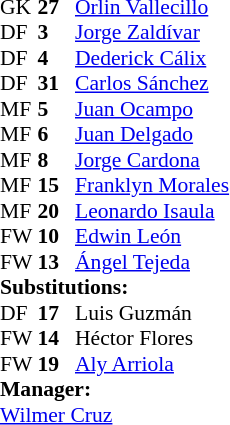<table style = "font-size: 90%" cellspacing = "0" cellpadding = "0">
<tr>
<td colspan = 4></td>
</tr>
<tr>
<th style="width:25px;"></th>
<th style="width:25px;"></th>
</tr>
<tr>
<td>GK</td>
<td><strong>27</strong></td>
<td> <a href='#'>Orlin Vallecillo</a></td>
</tr>
<tr>
<td>DF</td>
<td><strong>3</strong></td>
<td> <a href='#'>Jorge Zaldívar</a></td>
</tr>
<tr>
<td>DF</td>
<td><strong>4</strong></td>
<td> <a href='#'>Dederick Cálix</a></td>
</tr>
<tr>
<td>DF</td>
<td><strong>31</strong></td>
<td> <a href='#'>Carlos Sánchez</a></td>
<td></td>
<td></td>
</tr>
<tr>
<td>MF</td>
<td><strong>5</strong></td>
<td> <a href='#'>Juan Ocampo</a></td>
</tr>
<tr>
<td>MF</td>
<td><strong>6</strong></td>
<td> <a href='#'>Juan Delgado</a></td>
<td></td>
<td></td>
</tr>
<tr>
<td>MF</td>
<td><strong>8</strong></td>
<td> <a href='#'>Jorge Cardona</a></td>
</tr>
<tr>
<td>MF</td>
<td><strong>15</strong></td>
<td> <a href='#'>Franklyn Morales</a></td>
</tr>
<tr>
<td>MF</td>
<td><strong>20</strong></td>
<td> <a href='#'>Leonardo Isaula</a></td>
</tr>
<tr>
<td>FW</td>
<td><strong>10</strong></td>
<td> <a href='#'>Edwin León</a></td>
<td></td>
<td></td>
</tr>
<tr>
<td>FW</td>
<td><strong>13</strong></td>
<td> <a href='#'>Ángel Tejeda</a></td>
</tr>
<tr>
<td colspan = 3><strong>Substitutions:</strong></td>
</tr>
<tr>
<td>DF</td>
<td><strong>17</strong></td>
<td> Luis Guzmán</td>
<td></td>
<td></td>
</tr>
<tr>
<td>FW</td>
<td><strong>14</strong></td>
<td> Héctor Flores</td>
<td></td>
<td></td>
</tr>
<tr>
<td>FW</td>
<td><strong>19</strong></td>
<td> <a href='#'>Aly Arriola</a></td>
<td></td>
<td></td>
</tr>
<tr>
<td colspan = 3><strong>Manager:</strong></td>
</tr>
<tr>
<td colspan = 3> <a href='#'>Wilmer Cruz</a></td>
</tr>
</table>
